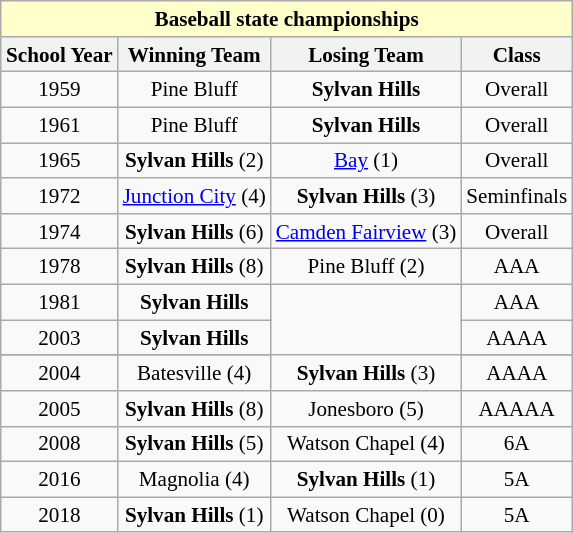<table class="wikitable" style="float: right; clear:right; margin-left:1em; text-align:center;font-size:88%;">
<tr>
<th colspan="5" style="background:#ffc;">Baseball state championships</th>
</tr>
<tr>
<th>School Year</th>
<th>Winning Team</th>
<th>Losing Team</th>
<th>Class</th>
</tr>
<tr>
<td>1959</td>
<td>Pine Bluff</td>
<td><strong>Sylvan Hills</strong></td>
<td>Overall</td>
</tr>
<tr>
<td>1961</td>
<td>Pine Bluff</td>
<td><strong>Sylvan Hills</strong></td>
<td>Overall</td>
</tr>
<tr>
<td>1965</td>
<td><strong>Sylvan Hills</strong> (2)</td>
<td><a href='#'>Bay</a> (1)</td>
<td>Overall</td>
</tr>
<tr>
<td>1972</td>
<td><a href='#'>Junction City</a> (4)</td>
<td><strong>Sylvan Hills</strong> (3)</td>
<td>Seminfinals</td>
</tr>
<tr>
<td>1974</td>
<td><strong>Sylvan Hills</strong> (6)</td>
<td><a href='#'>Camden Fairview</a> (3)</td>
<td>Overall</td>
</tr>
<tr>
<td>1978</td>
<td><strong>Sylvan Hills</strong> (8)</td>
<td>Pine Bluff (2)</td>
<td>AAA</td>
</tr>
<tr>
<td>1981</td>
<td><strong>Sylvan Hills</strong></td>
<td style="text-align:left; border: 0"></td>
<td>AAA</td>
</tr>
<tr>
<td>2003</td>
<td><strong>Sylvan Hills</strong></td>
<td style="text-align:left; border: 0"></td>
<td>AAAA</td>
</tr>
<tr>
</tr>
<tr>
<td>2004</td>
<td>Batesville (4)</td>
<td><strong>Sylvan Hills</strong> (3)</td>
<td>AAAA</td>
</tr>
<tr>
<td>2005</td>
<td><strong>Sylvan Hills</strong> (8)</td>
<td>Jonesboro (5)</td>
<td>AAAAA</td>
</tr>
<tr>
<td>2008</td>
<td><strong>Sylvan Hills</strong> (5)</td>
<td>Watson Chapel (4)</td>
<td>6A</td>
</tr>
<tr>
<td>2016</td>
<td>Magnolia (4)</td>
<td><strong>Sylvan Hills</strong> (1)</td>
<td>5A</td>
</tr>
<tr>
<td>2018</td>
<td><strong>Sylvan Hills</strong> (1)</td>
<td>Watson Chapel (0)</td>
<td>5A</td>
</tr>
</table>
